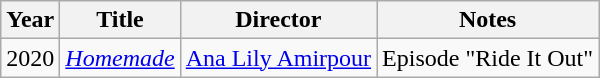<table class="wikitable">
<tr>
<th>Year</th>
<th>Title</th>
<th>Director</th>
<th>Notes</th>
</tr>
<tr>
<td>2020</td>
<td><em><a href='#'>Homemade</a></em></td>
<td><a href='#'>Ana Lily Amirpour</a></td>
<td>Episode "Ride It Out"</td>
</tr>
</table>
